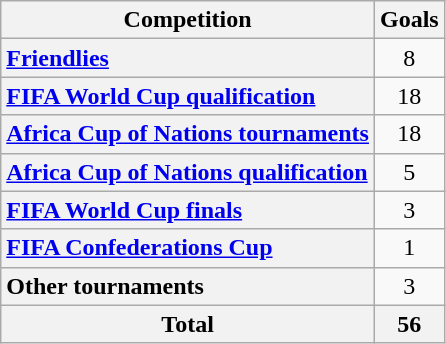<table class="wikitable sortable plainrowheaders" style="text-align:center">
<tr>
<th scope=col>Competition</th>
<th scope=col>Goals</th>
</tr>
<tr>
<th style="text-align:left" scope=row><a href='#'>Friendlies</a></th>
<td>8</td>
</tr>
<tr>
<th style="text-align:left" scope=row><a href='#'>FIFA World Cup qualification</a></th>
<td>18</td>
</tr>
<tr>
<th style="text-algin:left" scope=row><a href='#'>Africa Cup of Nations tournaments</a></th>
<td>18</td>
</tr>
<tr>
<th style="text-align:left" scope=row><a href='#'>Africa Cup of Nations qualification</a></th>
<td>5</td>
</tr>
<tr>
<th style="text-align:left" scope=row><a href='#'>FIFA World Cup finals</a></th>
<td>3</td>
</tr>
<tr>
<th style="text-align:left" scope=row><a href='#'>FIFA Confederations Cup</a></th>
<td>1</td>
</tr>
<tr>
<th style="text-align:left" scope=row>Other tournaments</th>
<td>3</td>
</tr>
<tr>
<th>Total</th>
<th>56</th>
</tr>
</table>
